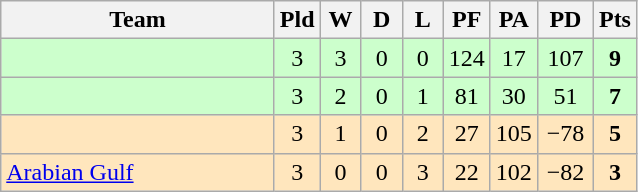<table class="wikitable" style="text-align:center;">
<tr>
<th width=175>Team</th>
<th width=20 abbr="Played">Pld</th>
<th width=20 abbr="Won">W</th>
<th width=20 abbr="Drawn">D</th>
<th width=20 abbr="Lost">L</th>
<th width=20 abbr="Points for">PF</th>
<th width=20 abbr="Points against">PA</th>
<th width=30 abbr="Points difference">PD</th>
<th width=20 abbr="Points">Pts</th>
</tr>
<tr bgcolor=ccffcc>
<td align=left></td>
<td>3</td>
<td>3</td>
<td>0</td>
<td>0</td>
<td>124</td>
<td>17</td>
<td>107</td>
<td><strong> 9 </strong></td>
</tr>
<tr bgcolor=ccffcc>
<td align=left></td>
<td>3</td>
<td>2</td>
<td>0</td>
<td>1</td>
<td>81</td>
<td>30</td>
<td>51</td>
<td><strong> 7 </strong></td>
</tr>
<tr bgcolor=ffe6bd>
<td align=left></td>
<td>3</td>
<td>1</td>
<td>0</td>
<td>2</td>
<td>27</td>
<td>105</td>
<td>−78</td>
<td><strong> 5 </strong></td>
</tr>
<tr bgcolor=ffe6bd>
<td align=left> <a href='#'>Arabian Gulf</a></td>
<td>3</td>
<td>0</td>
<td>0</td>
<td>3</td>
<td>22</td>
<td>102</td>
<td>−82</td>
<td><strong> 3 </strong></td>
</tr>
</table>
